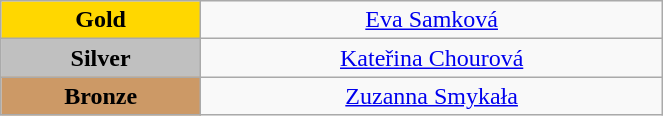<table class="wikitable" style=" text-align:center; " width="35%">
<tr>
<td bgcolor="gold"><strong>Gold</strong></td>
<td><a href='#'>Eva Samková</a><br></td>
</tr>
<tr>
<td bgcolor="silver"><strong>Silver</strong></td>
<td><a href='#'>Kateřina Chourová</a><br></td>
</tr>
<tr>
<td bgcolor="CC9966"><strong>Bronze</strong></td>
<td><a href='#'>Zuzanna Smykała</a><br></td>
</tr>
</table>
